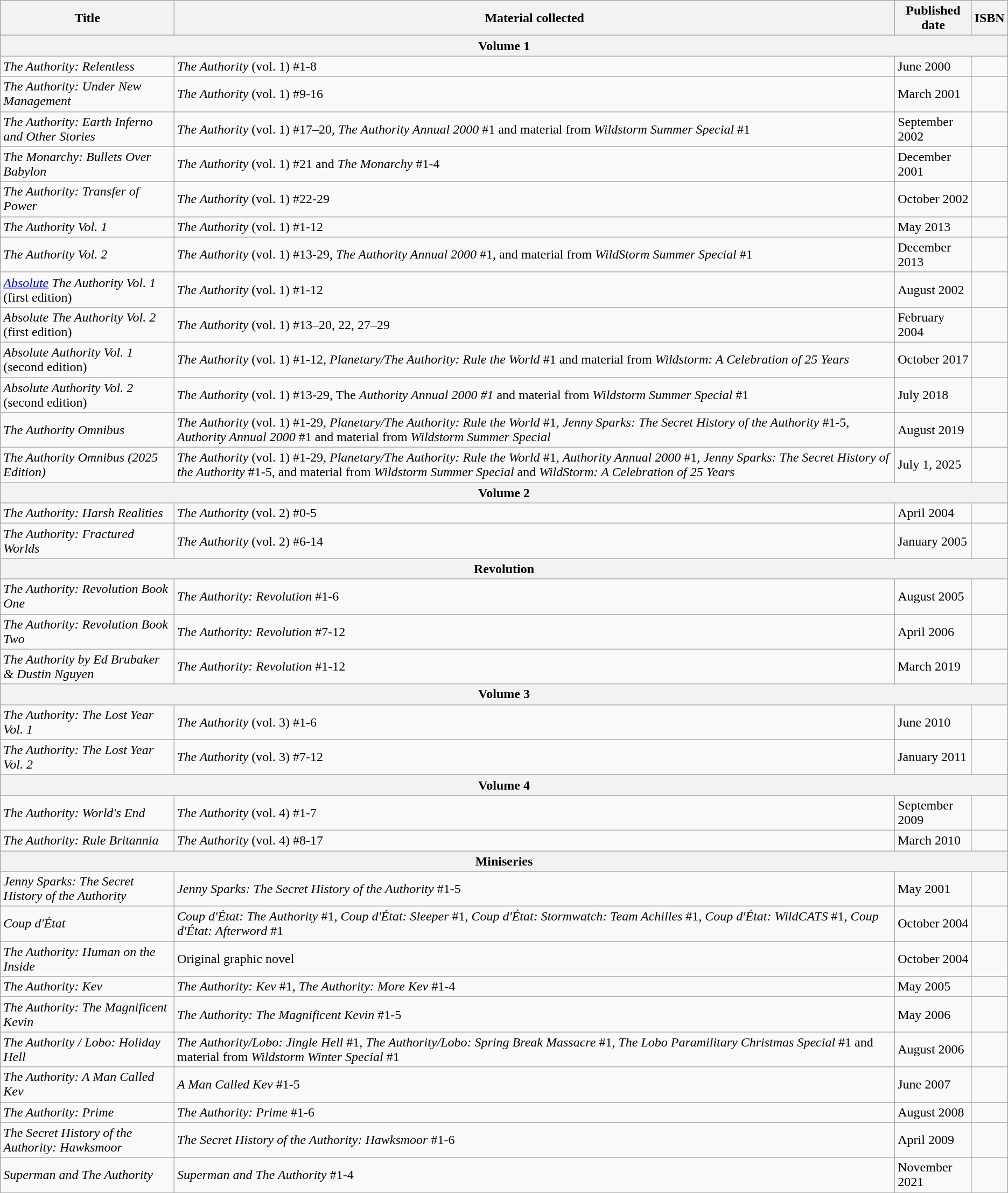<table class="wikitable">
<tr>
<th>Title</th>
<th>Material collected</th>
<th>Published date</th>
<th>ISBN</th>
</tr>
<tr>
<th colspan="4">Volume 1</th>
</tr>
<tr>
<td><em>The Authority: Relentless</em></td>
<td><em>The Authority</em> (vol. 1) #1-8</td>
<td>June 2000</td>
<td></td>
</tr>
<tr>
<td><em>The Authority: Under New Management</em></td>
<td><em>The Authority</em> (vol. 1) #9-16</td>
<td>March 2001</td>
<td></td>
</tr>
<tr>
<td><em>The Authority: Earth Inferno and Other Stories</em></td>
<td><em>The Authority</em> (vol. 1) #17–20, <em>The Authority Annual 2000</em> #1 and material from <em>Wildstorm Summer Special</em> #1</td>
<td>September 2002</td>
<td></td>
</tr>
<tr>
<td><em>The Monarchy: Bullets Over Babylon</em></td>
<td><em>The Authority</em> (vol. 1) #21 and <em>The Monarchy</em> #1-4</td>
<td>December 2001</td>
<td></td>
</tr>
<tr>
<td><em>The Authority: Transfer of Power</em></td>
<td><em>The Authority</em> (vol. 1) #22-29</td>
<td>October 2002</td>
<td></td>
</tr>
<tr>
<td><em>The Authority Vol. 1</em></td>
<td><em>The Authority</em> (vol. 1) #1-12</td>
<td>May 2013</td>
<td></td>
</tr>
<tr>
<td><em>The Authority Vol. 2</em></td>
<td><em>The Authority</em> (vol. 1) #13-29, <em>The Authority Annual 2000</em> #1, and material from <em>WildStorm Summer Special</em> #1</td>
<td>December 2013</td>
<td></td>
</tr>
<tr>
<td><em><a href='#'>Absolute</a> The Authority Vol. 1</em> (first edition)</td>
<td><em>The Authority</em> (vol. 1) #1-12</td>
<td>August 2002</td>
<td></td>
</tr>
<tr>
<td><em>Absolute The Authority Vol. 2</em> (first edition)</td>
<td><em>The Authority</em> (vol. 1) #13–20, 22, 27–29</td>
<td>February 2004</td>
<td></td>
</tr>
<tr>
<td><em>Absolute Authority Vol. 1</em> (second edition)</td>
<td><em>The Authority</em> (vol. 1) #1-12, <em>Planetary/The Authority: Rule the World</em> #1 and material from <em>Wildstorm: A Celebration of 25 Years</em></td>
<td>October 2017</td>
<td></td>
</tr>
<tr>
<td><em>Absolute Authority Vol. 2</em> (second edition)</td>
<td><em>The Authority</em> (vol. 1) #13-29, The <em>Authority Annual 2000 #1</em> and material from <em>Wildstorm Summer Special</em> #1</td>
<td>July 2018</td>
<td></td>
</tr>
<tr>
<td><em>The Authority Omnibus</em></td>
<td><em>The Authority</em> (vol. 1) #1-29, <em>Planetary/The Authority: Rule the World</em> #1, <em>Jenny Sparks: The Secret History of the Authority</em> #1-5, <em>Authority Annual 2000</em> #1 and material from <em>Wildstorm Summer Special</em></td>
<td>August 2019</td>
<td></td>
</tr>
<tr>
<td><em>The Authority Omnibus (2025 Edition)</em></td>
<td><em>The Authority</em> (vol. 1) #1-29, <em>Planetary/The Authority: Rule the World</em> #1, <em>Authority Annual 2000</em> #1, <em>Jenny Sparks: The Secret History of the Authority</em> #1-5, and material from <em>Wildstorm Summer Special</em> and <em>WildStorm: A Celebration of 25 Years</em></td>
<td>July 1, 2025</td>
<td></td>
</tr>
<tr>
<th colspan="4">Volume 2</th>
</tr>
<tr>
<td><em>The Authority: Harsh Realities</em></td>
<td><em>The Authority</em> (vol. 2) #0-5</td>
<td>April 2004</td>
<td></td>
</tr>
<tr>
<td><em>The Authority: Fractured Worlds</em></td>
<td><em>The Authority</em> (vol. 2) #6-14</td>
<td>January 2005</td>
<td></td>
</tr>
<tr>
<th colspan="4">Revolution</th>
</tr>
<tr>
<td><em>The Authority: Revolution Book One</em></td>
<td><em>The Authority: Revolution</em> #1-6</td>
<td>August 2005</td>
<td></td>
</tr>
<tr>
<td><em>The Authority: Revolution Book Two</em></td>
<td><em>The Authority: Revolution</em> #7-12</td>
<td>April 2006</td>
<td></td>
</tr>
<tr>
<td><em>The Authority by Ed Brubaker & Dustin Nguyen</em></td>
<td><em>The Authority: Revolution</em> #1-12</td>
<td>March 2019</td>
<td></td>
</tr>
<tr>
<th colspan="4">Volume 3</th>
</tr>
<tr>
<td><em>The Authority: The Lost Year Vol. 1</em></td>
<td><em>The Authority</em> (vol. 3) #1-6</td>
<td>June 2010</td>
<td></td>
</tr>
<tr>
<td><em>The Authority: The Lost Year Vol. 2</em></td>
<td><em>The Authority</em> (vol. 3) #7-12</td>
<td>January 2011</td>
<td></td>
</tr>
<tr>
<th colspan="4">Volume 4</th>
</tr>
<tr>
<td><em>The Authority: World's End</em></td>
<td><em>The Authority</em> (vol. 4) #1-7</td>
<td>September 2009</td>
<td></td>
</tr>
<tr>
<td><em>The Authority: Rule Britannia</em></td>
<td><em>The Authority</em> (vol. 4) #8-17</td>
<td>March 2010</td>
<td></td>
</tr>
<tr>
<th colspan="4">Miniseries</th>
</tr>
<tr>
<td><em>Jenny Sparks: The Secret History of the Authority</em></td>
<td><em>Jenny Sparks: The Secret History of the Authority</em> #1-5</td>
<td>May 2001</td>
<td></td>
</tr>
<tr>
<td><em>Coup d'État</em></td>
<td><em>Coup d'État: The Authority</em> #1, <em>Coup d'État: Sleeper</em> #1, <em>Coup d'État: Stormwatch: Team Achilles</em> #1, <em>Coup d'État: WildCATS</em> #1, <em>Coup d'État: Afterword</em> #1</td>
<td>October 2004</td>
<td></td>
</tr>
<tr>
<td><em>The Authority: Human on the Inside</em></td>
<td>Original graphic novel</td>
<td>October 2004</td>
<td></td>
</tr>
<tr>
<td><em>The Authority: Kev</em></td>
<td><em>The Authority: Kev</em> #1, <em>The Authority: More Kev</em> #1-4</td>
<td>May 2005</td>
<td></td>
</tr>
<tr>
<td><em>The Authority: The Magnificent Kevin</em></td>
<td><em>The Authority: The Magnificent Kevin</em> #1-5</td>
<td>May 2006</td>
<td></td>
</tr>
<tr>
<td><em>The Authority / Lobo: Holiday Hell</em></td>
<td><em>The Authority/Lobo: Jingle Hell</em> #1, <em>The Authority/Lobo: Spring Break Massacre</em> #1, <em>The Lobo Paramilitary Christmas Special</em> #1 and material from <em>Wildstorm Winter Special</em> #1</td>
<td>August 2006</td>
<td></td>
</tr>
<tr>
<td><em>The Authority: A Man Called Kev</em></td>
<td><em>A Man Called Kev</em> #1-5</td>
<td>June 2007</td>
<td></td>
</tr>
<tr>
<td><em>The Authority: Prime</em></td>
<td><em>The Authority: Prime</em> #1-6</td>
<td>August 2008</td>
<td></td>
</tr>
<tr>
<td><em>The Secret History of the Authority: Hawksmoor</em></td>
<td><em>The Secret History of the Authority: Hawksmoor</em> #1-6</td>
<td>April 2009</td>
<td></td>
</tr>
<tr>
<td><em>Superman and The Authority</em></td>
<td><em>Superman and The Authority</em> #1-4</td>
<td>November 2021</td>
<td></td>
</tr>
</table>
